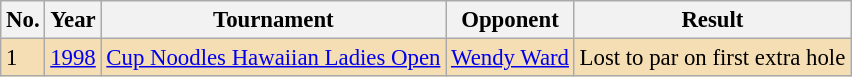<table class="wikitable" style="font-size:95%;">
<tr>
<th>No.</th>
<th>Year</th>
<th>Tournament</th>
<th>Opponent</th>
<th>Result</th>
</tr>
<tr style="background:#F5DEB3;">
<td>1</td>
<td><a href='#'>1998</a></td>
<td><a href='#'>Cup Noodles Hawaiian Ladies Open</a></td>
<td> <a href='#'>Wendy Ward</a></td>
<td>Lost to par on first extra hole</td>
</tr>
</table>
